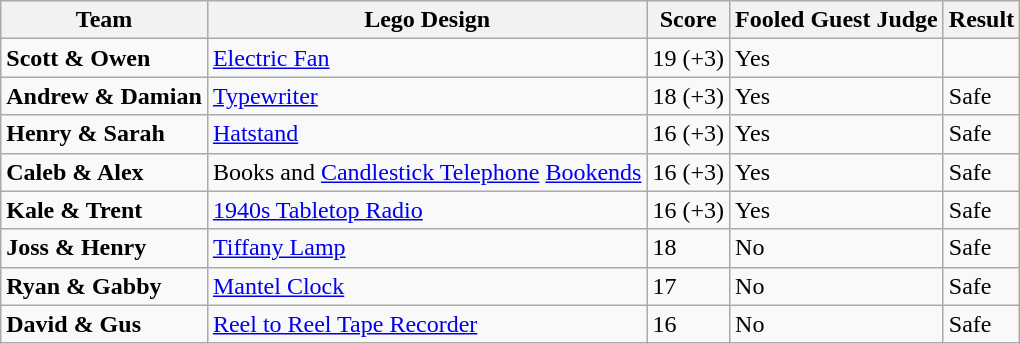<table class="wikitable plainrowheaders">
<tr>
<th scope="col">Team</th>
<th scope="col">Lego Design</th>
<th scope="col">Score</th>
<th>Fooled Guest Judge</th>
<th>Result</th>
</tr>
<tr>
<td><strong>Scott & Owen</strong></td>
<td><a href='#'>Electric Fan</a></td>
<td>19 (+3)</td>
<td>Yes</td>
<td></td>
</tr>
<tr>
<td><strong>Andrew & Damian</strong></td>
<td><a href='#'>Typewriter</a></td>
<td>18 (+3)</td>
<td>Yes</td>
<td>Safe</td>
</tr>
<tr>
<td><strong>Henry & Sarah</strong></td>
<td><a href='#'>Hatstand</a></td>
<td>16 (+3)</td>
<td>Yes</td>
<td>Safe</td>
</tr>
<tr>
<td><strong>Caleb & Alex</strong></td>
<td>Books and <a href='#'>Candlestick Telephone</a> <a href='#'>Bookends</a></td>
<td>16 (+3)</td>
<td>Yes</td>
<td>Safe</td>
</tr>
<tr>
<td><strong>Kale & Trent</strong></td>
<td><a href='#'>1940s Tabletop Radio</a></td>
<td>16 (+3)</td>
<td>Yes</td>
<td>Safe</td>
</tr>
<tr>
<td><strong>Joss & Henry</strong></td>
<td><a href='#'>Tiffany Lamp</a></td>
<td>18</td>
<td>No</td>
<td>Safe</td>
</tr>
<tr>
<td><strong>Ryan & Gabby</strong></td>
<td><a href='#'>Mantel Clock</a></td>
<td>17</td>
<td>No</td>
<td>Safe</td>
</tr>
<tr>
<td><strong>David & Gus</strong></td>
<td><a href='#'>Reel to Reel Tape Recorder</a></td>
<td>16</td>
<td>No</td>
<td>Safe</td>
</tr>
</table>
